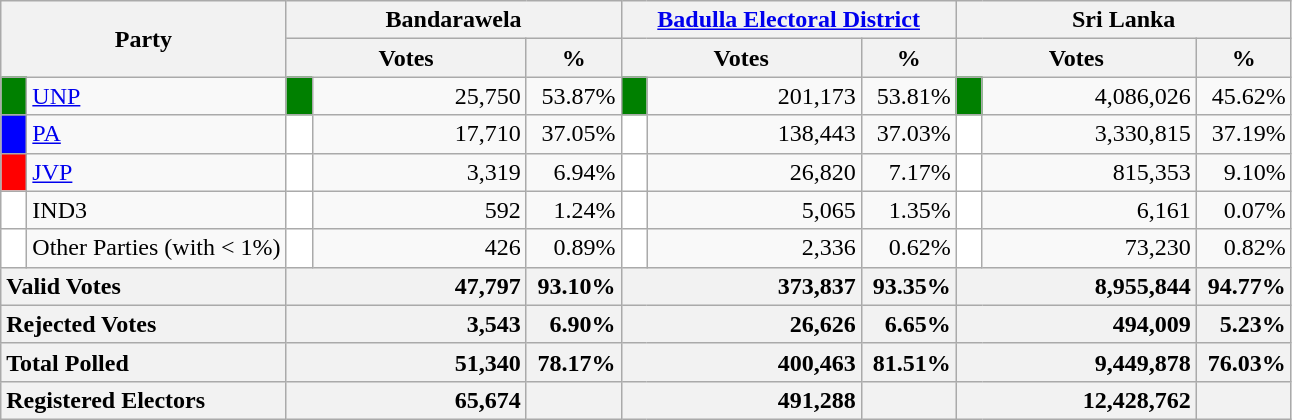<table class="wikitable">
<tr>
<th colspan="2" width="144px"rowspan="2">Party</th>
<th colspan="3" width="216px">Bandarawela</th>
<th colspan="3" width="216px"><a href='#'>Badulla Electoral District</a></th>
<th colspan="3" width="216px">Sri Lanka</th>
</tr>
<tr>
<th colspan="2" width="144px">Votes</th>
<th>%</th>
<th colspan="2" width="144px">Votes</th>
<th>%</th>
<th colspan="2" width="144px">Votes</th>
<th>%</th>
</tr>
<tr>
<td style="background-color:green;" width="10px"></td>
<td style="text-align:left;"><a href='#'>UNP</a></td>
<td style="background-color:green;" width="10px"></td>
<td style="text-align:right;">25,750</td>
<td style="text-align:right;">53.87%</td>
<td style="background-color:green;" width="10px"></td>
<td style="text-align:right;">201,173</td>
<td style="text-align:right;">53.81%</td>
<td style="background-color:green;" width="10px"></td>
<td style="text-align:right;">4,086,026</td>
<td style="text-align:right;">45.62%</td>
</tr>
<tr>
<td style="background-color:blue;" width="10px"></td>
<td style="text-align:left;"><a href='#'>PA</a></td>
<td style="background-color:white;" width="10px"></td>
<td style="text-align:right;">17,710</td>
<td style="text-align:right;">37.05%</td>
<td style="background-color:white;" width="10px"></td>
<td style="text-align:right;">138,443</td>
<td style="text-align:right;">37.03%</td>
<td style="background-color:white;" width="10px"></td>
<td style="text-align:right;">3,330,815</td>
<td style="text-align:right;">37.19%</td>
</tr>
<tr>
<td style="background-color:red;" width="10px"></td>
<td style="text-align:left;"><a href='#'>JVP</a></td>
<td style="background-color:white;" width="10px"></td>
<td style="text-align:right;">3,319</td>
<td style="text-align:right;">6.94%</td>
<td style="background-color:white;" width="10px"></td>
<td style="text-align:right;">26,820</td>
<td style="text-align:right;">7.17%</td>
<td style="background-color:white;" width="10px"></td>
<td style="text-align:right;">815,353</td>
<td style="text-align:right;">9.10%</td>
</tr>
<tr>
<td style="background-color:white;" width="10px"></td>
<td style="text-align:left;">IND3</td>
<td style="background-color:white;" width="10px"></td>
<td style="text-align:right;">592</td>
<td style="text-align:right;">1.24%</td>
<td style="background-color:white;" width="10px"></td>
<td style="text-align:right;">5,065</td>
<td style="text-align:right;">1.35%</td>
<td style="background-color:white;" width="10px"></td>
<td style="text-align:right;">6,161</td>
<td style="text-align:right;">0.07%</td>
</tr>
<tr>
<td style="background-color:white;" width="10px"></td>
<td style="text-align:left;">Other Parties (with < 1%)</td>
<td style="background-color:white;" width="10px"></td>
<td style="text-align:right;">426</td>
<td style="text-align:right;">0.89%</td>
<td style="background-color:white;" width="10px"></td>
<td style="text-align:right;">2,336</td>
<td style="text-align:right;">0.62%</td>
<td style="background-color:white;" width="10px"></td>
<td style="text-align:right;">73,230</td>
<td style="text-align:right;">0.82%</td>
</tr>
<tr>
<th colspan="2" width="144px"style="text-align:left;">Valid Votes</th>
<th style="text-align:right;"colspan="2" width="144px">47,797</th>
<th style="text-align:right;">93.10%</th>
<th style="text-align:right;"colspan="2" width="144px">373,837</th>
<th style="text-align:right;">93.35%</th>
<th style="text-align:right;"colspan="2" width="144px">8,955,844</th>
<th style="text-align:right;">94.77%</th>
</tr>
<tr>
<th colspan="2" width="144px"style="text-align:left;">Rejected Votes</th>
<th style="text-align:right;"colspan="2" width="144px">3,543</th>
<th style="text-align:right;">6.90%</th>
<th style="text-align:right;"colspan="2" width="144px">26,626</th>
<th style="text-align:right;">6.65%</th>
<th style="text-align:right;"colspan="2" width="144px">494,009</th>
<th style="text-align:right;">5.23%</th>
</tr>
<tr>
<th colspan="2" width="144px"style="text-align:left;">Total Polled</th>
<th style="text-align:right;"colspan="2" width="144px">51,340</th>
<th style="text-align:right;">78.17%</th>
<th style="text-align:right;"colspan="2" width="144px">400,463</th>
<th style="text-align:right;">81.51%</th>
<th style="text-align:right;"colspan="2" width="144px">9,449,878</th>
<th style="text-align:right;">76.03%</th>
</tr>
<tr>
<th colspan="2" width="144px"style="text-align:left;">Registered Electors</th>
<th style="text-align:right;"colspan="2" width="144px">65,674</th>
<th></th>
<th style="text-align:right;"colspan="2" width="144px">491,288</th>
<th></th>
<th style="text-align:right;"colspan="2" width="144px">12,428,762</th>
<th></th>
</tr>
</table>
